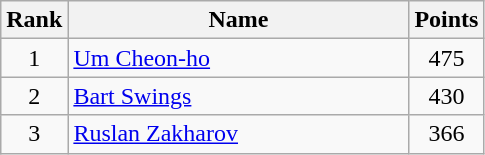<table class="wikitable" border="1" style="text-align:center">
<tr>
<th width=30>Rank</th>
<th width=220>Name</th>
<th width=25>Points</th>
</tr>
<tr>
<td>1</td>
<td align="left"> <a href='#'>Um Cheon-ho</a></td>
<td>475</td>
</tr>
<tr>
<td>2</td>
<td align="left"> <a href='#'>Bart Swings</a></td>
<td>430</td>
</tr>
<tr>
<td>3</td>
<td align="left"> <a href='#'>Ruslan Zakharov</a></td>
<td>366</td>
</tr>
</table>
